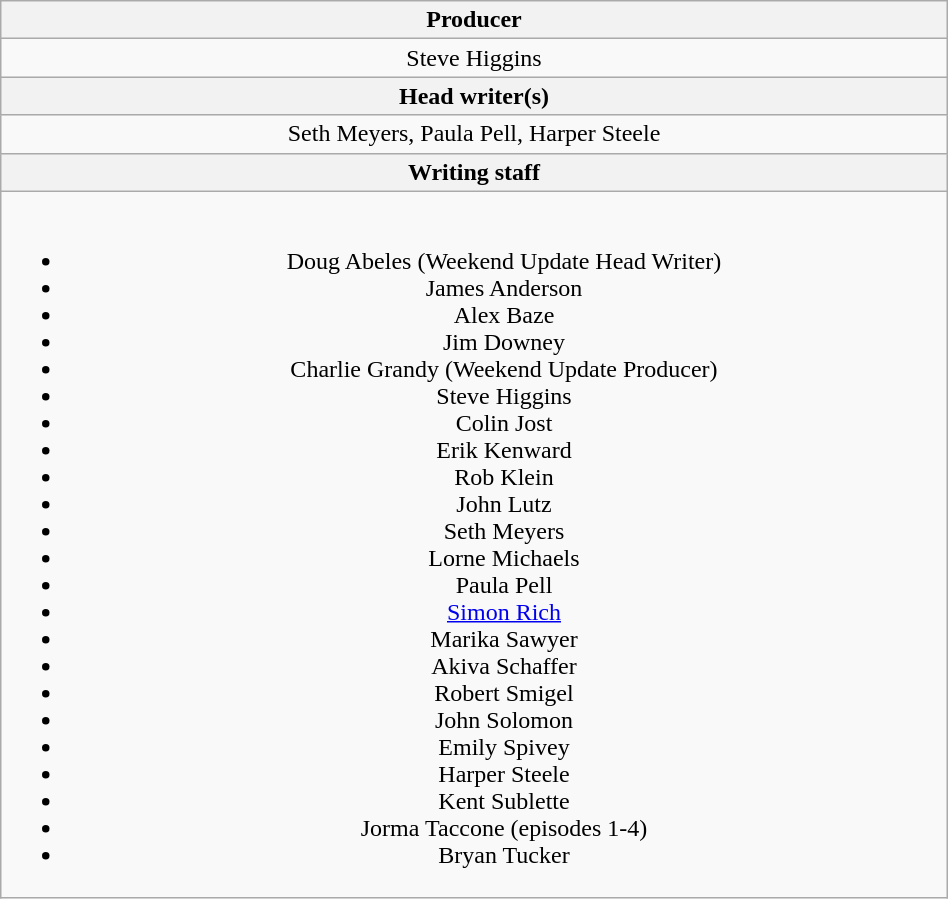<table class="wikitable plainrowheaders"  style="text-align:center; width:50%;">
<tr>
<th><strong>Producer</strong></th>
</tr>
<tr>
<td>Steve Higgins</td>
</tr>
<tr>
<th><strong>Head writer(s)</strong></th>
</tr>
<tr>
<td>Seth Meyers, Paula Pell, Harper Steele</td>
</tr>
<tr>
<th><strong>Writing staff</strong></th>
</tr>
<tr>
<td><br><ul><li>Doug Abeles (Weekend Update Head Writer)</li><li>James Anderson</li><li>Alex Baze</li><li>Jim Downey</li><li>Charlie Grandy (Weekend Update Producer)</li><li>Steve Higgins</li><li>Colin Jost</li><li>Erik Kenward</li><li>Rob Klein</li><li>John Lutz</li><li>Seth Meyers</li><li>Lorne Michaels</li><li>Paula Pell</li><li><a href='#'>Simon Rich</a></li><li>Marika Sawyer</li><li>Akiva Schaffer</li><li>Robert Smigel</li><li>John Solomon</li><li>Emily Spivey</li><li>Harper Steele</li><li>Kent Sublette</li><li>Jorma Taccone (episodes 1-4)</li><li>Bryan Tucker</li></ul></td>
</tr>
</table>
